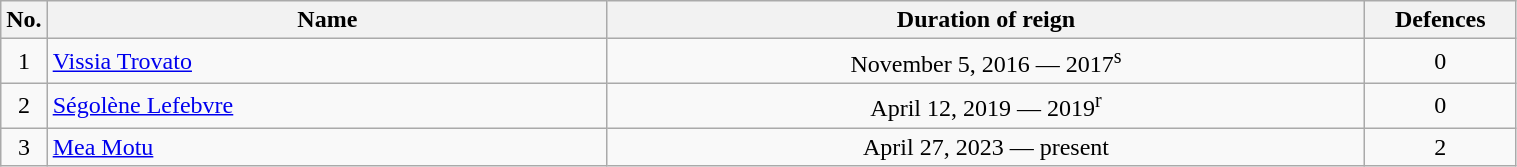<table class="wikitable" width=80%>
<tr>
<th width=3%>No.</th>
<th width=37%>Name</th>
<th width=50%>Duration of reign</th>
<th width=10%>Defences</th>
</tr>
<tr align=center>
<td>1</td>
<td align=left> <a href='#'>Vissia Trovato</a></td>
<td>November 5, 2016 — 2017<sup>s</sup></td>
<td>0</td>
</tr>
<tr align=center>
<td>2</td>
<td align=left> <a href='#'>Ségolène Lefebvre</a></td>
<td>April 12, 2019 — 2019<sup>r</sup></td>
<td>0</td>
</tr>
<tr align=center>
<td>3</td>
<td align=left> <a href='#'>Mea Motu</a></td>
<td>April 27, 2023 — present</td>
<td>2</td>
</tr>
</table>
